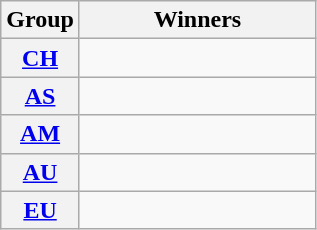<table class=wikitable>
<tr>
<th>Group</th>
<th width=150>Winners</th>
</tr>
<tr>
<th><a href='#'>CH</a></th>
<td></td>
</tr>
<tr>
<th><a href='#'>AS</a></th>
<td></td>
</tr>
<tr>
<th><a href='#'>AM</a></th>
<td></td>
</tr>
<tr>
<th><a href='#'>AU</a></th>
<td></td>
</tr>
<tr>
<th><a href='#'>EU</a></th>
<td></td>
</tr>
</table>
